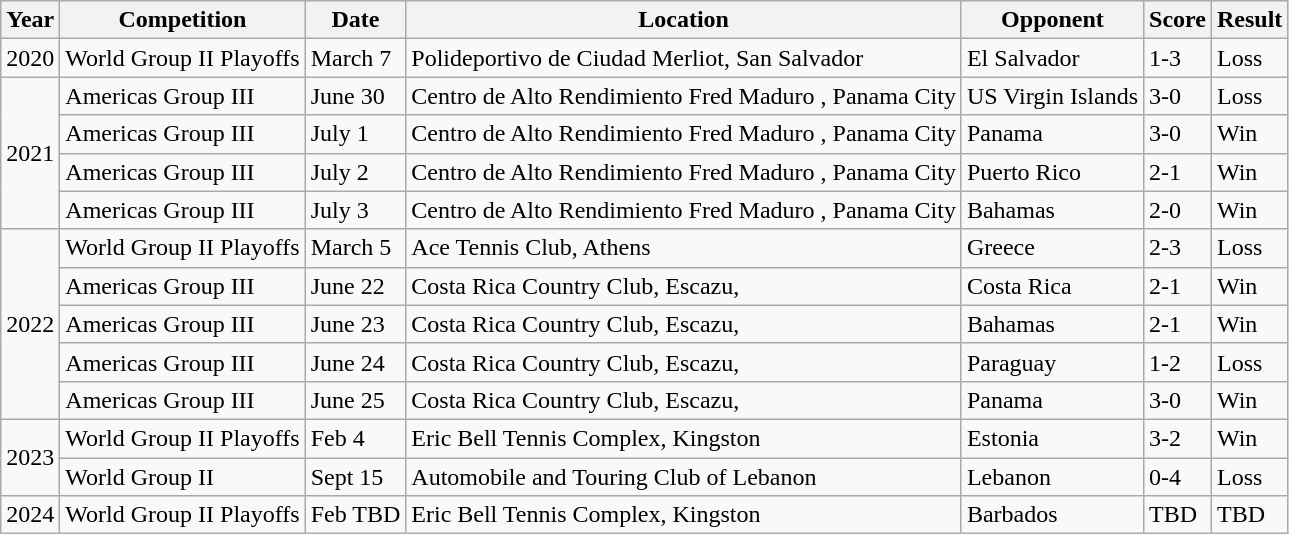<table class="wikitable">
<tr>
<th>Year</th>
<th>Competition</th>
<th>Date</th>
<th>Location</th>
<th>Opponent</th>
<th>Score</th>
<th>Result</th>
</tr>
<tr>
<td>2020</td>
<td>World Group II Playoffs</td>
<td>March 7</td>
<td>Polideportivo de Ciudad Merliot, San Salvador</td>
<td>El Salvador</td>
<td>1-3</td>
<td>Loss</td>
</tr>
<tr>
<td rowspan="4">2021</td>
<td>Americas Group III</td>
<td>June 30</td>
<td>Centro de Alto Rendimiento Fred Maduro , Panama City</td>
<td>US Virgin Islands</td>
<td>3-0</td>
<td>Loss</td>
</tr>
<tr>
<td>Americas Group III</td>
<td>July 1</td>
<td>Centro de Alto Rendimiento Fred Maduro , Panama City</td>
<td>Panama</td>
<td>3-0</td>
<td>Win</td>
</tr>
<tr>
<td>Americas Group III</td>
<td>July 2</td>
<td>Centro de Alto Rendimiento Fred Maduro , Panama City</td>
<td>Puerto Rico</td>
<td>2-1</td>
<td>Win</td>
</tr>
<tr>
<td>Americas Group III</td>
<td>July 3</td>
<td>Centro de Alto Rendimiento Fred Maduro , Panama City</td>
<td>Bahamas</td>
<td>2-0</td>
<td>Win</td>
</tr>
<tr>
<td rowspan="5">2022</td>
<td>World Group II Playoffs</td>
<td>March 5</td>
<td>Ace Tennis Club, Athens</td>
<td>Greece</td>
<td>2-3</td>
<td>Loss</td>
</tr>
<tr>
<td>Americas Group III</td>
<td>June 22</td>
<td>Costa Rica Country Club, Escazu,</td>
<td>Costa Rica</td>
<td>2-1</td>
<td>Win</td>
</tr>
<tr>
<td>Americas Group III</td>
<td>June 23</td>
<td>Costa Rica Country Club, Escazu,</td>
<td>Bahamas</td>
<td>2-1</td>
<td>Win</td>
</tr>
<tr>
<td>Americas Group III</td>
<td>June 24</td>
<td>Costa Rica Country Club, Escazu,</td>
<td>Paraguay</td>
<td>1-2</td>
<td>Loss</td>
</tr>
<tr>
<td>Americas Group III</td>
<td>June 25</td>
<td>Costa Rica Country Club, Escazu,</td>
<td>Panama</td>
<td>3-0</td>
<td>Win</td>
</tr>
<tr>
<td rowspan="2">2023</td>
<td>World Group II Playoffs</td>
<td>Feb 4</td>
<td>Eric Bell Tennis Complex, Kingston</td>
<td>Estonia</td>
<td>3-2</td>
<td>Win</td>
</tr>
<tr>
<td>World Group II</td>
<td>Sept 15</td>
<td>Automobile and Touring Club of Lebanon</td>
<td>Lebanon</td>
<td>0-4</td>
<td>Loss</td>
</tr>
<tr>
<td>2024</td>
<td>World Group II Playoffs</td>
<td>Feb TBD</td>
<td>Eric Bell Tennis Complex, Kingston</td>
<td>Barbados</td>
<td>TBD</td>
<td>TBD</td>
</tr>
</table>
